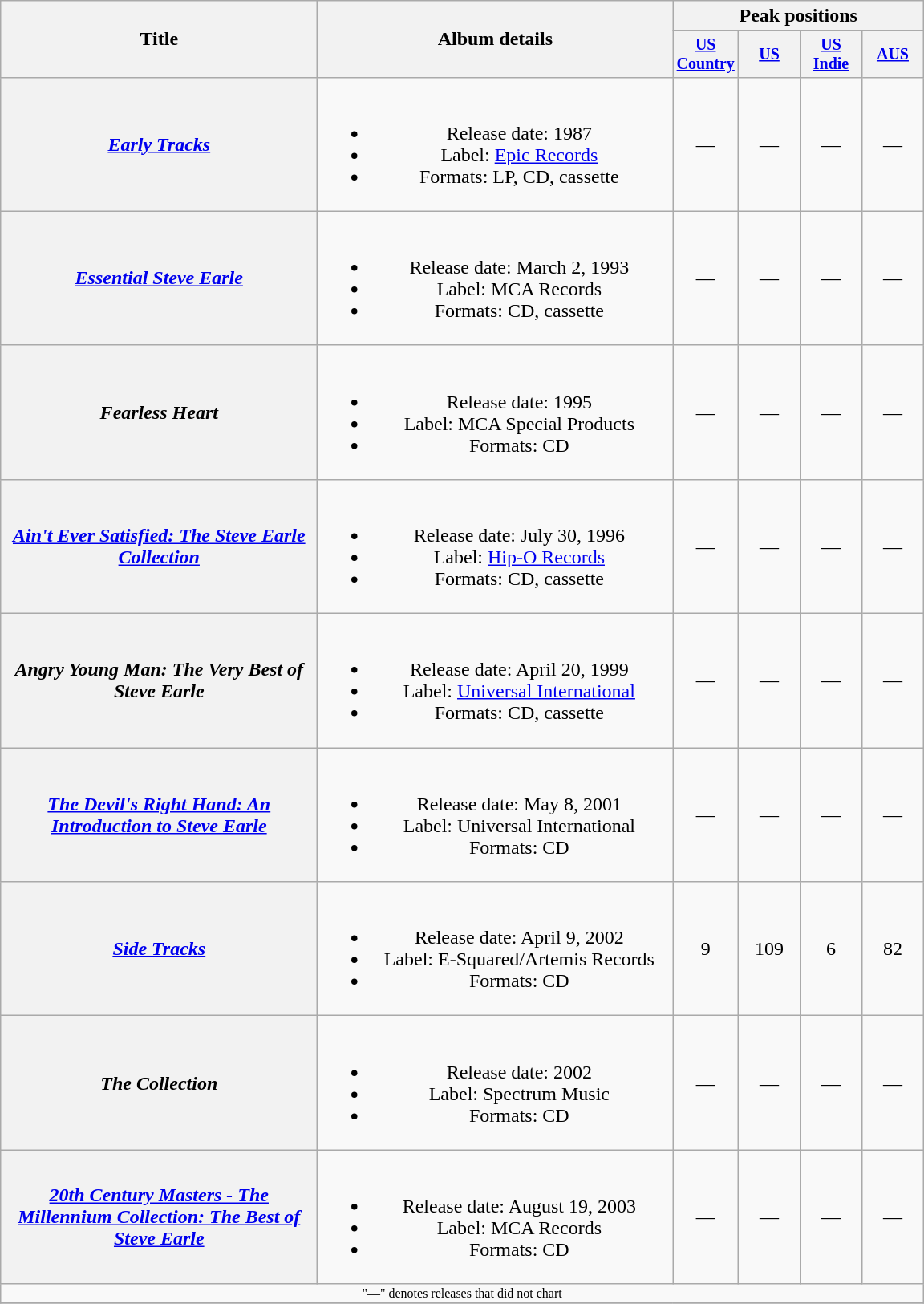<table class="wikitable plainrowheaders" style="text-align:center;">
<tr>
<th rowspan="2" style="width:16em;">Title</th>
<th rowspan="2" style="width:18em;">Album details</th>
<th colspan="4">Peak positions</th>
</tr>
<tr style="font-size:smaller;">
<th width="45"><a href='#'>US Country</a><br></th>
<th width="45"><a href='#'>US</a><br></th>
<th width="45"><a href='#'>US Indie</a><br></th>
<th width="45"><a href='#'>AUS</a><br></th>
</tr>
<tr>
<th scope="row"><em><a href='#'>Early Tracks</a></em></th>
<td><br><ul><li>Release date: 1987</li><li>Label: <a href='#'>Epic Records</a></li><li>Formats: LP, CD, cassette</li></ul></td>
<td>—</td>
<td>—</td>
<td>—</td>
<td>—</td>
</tr>
<tr>
<th scope="row"><em><a href='#'>Essential Steve Earle</a></em></th>
<td><br><ul><li>Release date: March 2, 1993</li><li>Label: MCA Records</li><li>Formats: CD, cassette</li></ul></td>
<td>—</td>
<td>—</td>
<td>—</td>
<td>—</td>
</tr>
<tr>
<th scope="row"><em>Fearless Heart</em></th>
<td><br><ul><li>Release date: 1995</li><li>Label: MCA Special Products</li><li>Formats: CD</li></ul></td>
<td>—</td>
<td>—</td>
<td>—</td>
<td>—</td>
</tr>
<tr>
<th scope="row"><em><a href='#'>Ain't Ever Satisfied: The Steve Earle Collection</a></em></th>
<td><br><ul><li>Release date: July 30, 1996</li><li>Label: <a href='#'>Hip-O Records</a></li><li>Formats: CD, cassette</li></ul></td>
<td>—</td>
<td>—</td>
<td>—</td>
<td>—</td>
</tr>
<tr>
<th scope="row"><em>Angry Young Man: The Very Best of Steve Earle</em></th>
<td><br><ul><li>Release date: April 20, 1999</li><li>Label: <a href='#'>Universal International</a></li><li>Formats: CD, cassette</li></ul></td>
<td>—</td>
<td>—</td>
<td>—</td>
<td>—</td>
</tr>
<tr>
<th scope="row"><em><a href='#'>The Devil's Right Hand: An Introduction to Steve Earle</a></em></th>
<td><br><ul><li>Release date: May 8, 2001</li><li>Label: Universal International</li><li>Formats: CD</li></ul></td>
<td>—</td>
<td>—</td>
<td>—</td>
<td>—</td>
</tr>
<tr>
<th scope="row"><em><a href='#'>Side Tracks</a></em></th>
<td><br><ul><li>Release date: April 9, 2002</li><li>Label: E-Squared/Artemis Records</li><li>Formats: CD</li></ul></td>
<td>9</td>
<td>109</td>
<td>6</td>
<td>82</td>
</tr>
<tr>
<th scope="row"><em>The Collection</em></th>
<td><br><ul><li>Release date: 2002</li><li>Label: Spectrum Music</li><li>Formats: CD</li></ul></td>
<td>—</td>
<td>—</td>
<td>—</td>
<td>—</td>
</tr>
<tr>
<th scope="row"><em><a href='#'>20th Century Masters - The Millennium Collection: The Best of Steve Earle</a></em></th>
<td><br><ul><li>Release date: August 19, 2003</li><li>Label: MCA Records</li><li>Formats: CD</li></ul></td>
<td>—</td>
<td>—</td>
<td>—</td>
<td>—</td>
</tr>
<tr>
<td colspan="10" style="font-size:8pt">"—" denotes releases that did not chart</td>
</tr>
<tr>
</tr>
</table>
